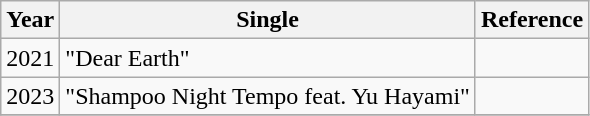<table class="wikitable plainrowheaders" style="text-align:center;">
<tr>
<th scope="col">Year</th>
<th scope="col">Single</th>
<th scope="col">Reference</th>
</tr>
<tr>
<td rowspan="1">2021</td>
<td style="text-align:left;">"Dear Earth"<br></td>
<td></td>
</tr>
<tr>
<td rowspan="1">2023</td>
<td style="text-align:left;">"Shampoo Night Tempo feat. Yu Hayami"<br></td>
<td></td>
</tr>
<tr>
</tr>
</table>
